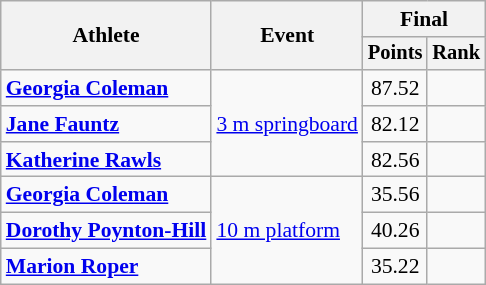<table class="wikitable" style="font-size:90%;">
<tr>
<th rowspan=2>Athlete</th>
<th rowspan=2>Event</th>
<th colspan=2>Final</th>
</tr>
<tr style="font-size:95%">
<th>Points</th>
<th>Rank</th>
</tr>
<tr align=center>
<td align=left><strong><a href='#'>Georgia Coleman</a></strong></td>
<td align=left rowspan=3><a href='#'>3 m springboard</a></td>
<td>87.52</td>
<td></td>
</tr>
<tr align=center>
<td align=left><strong><a href='#'>Jane Fauntz</a></strong></td>
<td>82.12</td>
<td></td>
</tr>
<tr align=center>
<td align=left><strong><a href='#'>Katherine Rawls</a></strong></td>
<td>82.56</td>
<td></td>
</tr>
<tr align=center>
<td align=left><strong><a href='#'>Georgia Coleman</a></strong></td>
<td align=left rowspan=3><a href='#'>10 m platform</a></td>
<td>35.56</td>
<td></td>
</tr>
<tr align=center>
<td align=left><strong><a href='#'>Dorothy Poynton-Hill</a></strong></td>
<td>40.26</td>
<td></td>
</tr>
<tr align=center>
<td align=left><strong><a href='#'>Marion Roper</a></strong></td>
<td>35.22</td>
<td></td>
</tr>
</table>
